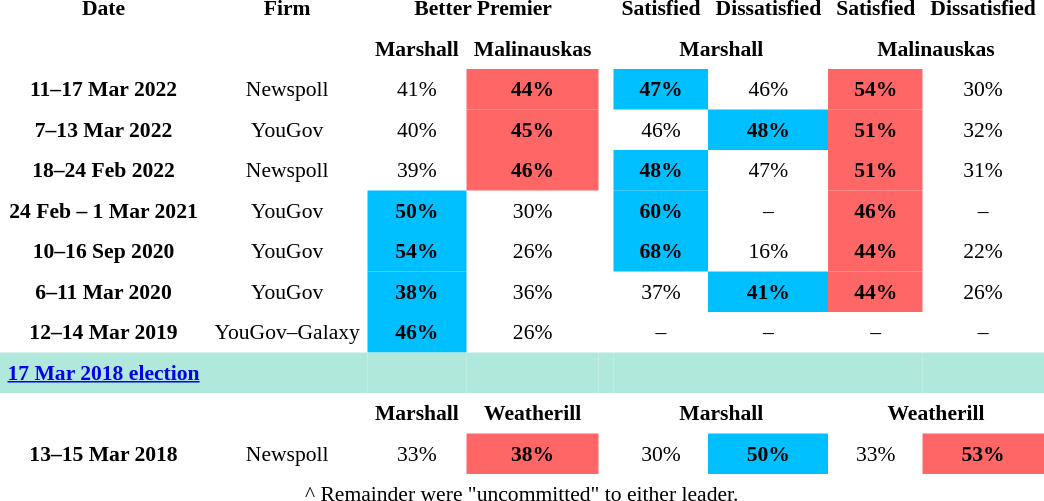<table class="toccolours" cellpadding="5" cellspacing="0" style="text-align:center; margin-right:.5em; margin-top:.4em; font-size:90%">
<tr>
<th>Date</th>
<th>Firm</th>
<th colspan="2">Better Premier</th>
<th></th>
<th>Satisfied</th>
<th>Dissatisfied</th>
<th>Satisfied</th>
<th>Dissatisfied</th>
</tr>
<tr>
<th></th>
<th></th>
<th>Marshall</th>
<th>Malinauskas</th>
<th></th>
<th colspan="2">Marshall</th>
<th colspan="2">Malinauskas</th>
</tr>
<tr>
<th>11–17 Mar 2022</th>
<td>Newspoll</td>
<td>41%</td>
<td style="background:#f66;"><strong>44%</strong></td>
<td></td>
<td style="background:#00bfff;"><strong>47%</strong></td>
<td>46%</td>
<td style="background:#f66;"><strong>54%</strong></td>
<td>30%</td>
</tr>
<tr>
<th>7–13 Mar 2022</th>
<td>YouGov</td>
<td>40%</td>
<td style="background:#f66;"><strong>45%</strong></td>
<td></td>
<td>46%</td>
<td style="background:#00bfff;"><strong>48%</strong></td>
<td style="background:#f66;"><strong>51%</strong></td>
<td>32%</td>
</tr>
<tr>
<th>18–24 Feb 2022</th>
<td>Newspoll</td>
<td>39%</td>
<td style="background:#f66;"><strong>46%</strong></td>
<td></td>
<td style="background:#00bfff;"><strong>48%</strong></td>
<td>47%</td>
<td style="background:#f66;"><strong>51%</strong></td>
<td>31%</td>
</tr>
<tr>
<th>24 Feb – 1 Mar 2021</th>
<td>YouGov</td>
<td style="background:#00bfff;"><strong>50%</strong></td>
<td>30%</td>
<td></td>
<td style="background:#00bfff;"><strong>60%</strong></td>
<td>–</td>
<td style="background:#f66;"><strong>46%</strong></td>
<td>–</td>
</tr>
<tr>
<th>10–16 Sep 2020</th>
<td>YouGov</td>
<td style="background:#00bfff;"><strong>54%</strong></td>
<td>26%</td>
<td></td>
<td style="background:#00bfff;"><strong>68%</strong></td>
<td>16%</td>
<td style="background:#f66;"><strong>44%</strong></td>
<td>22%</td>
</tr>
<tr>
<th>6–11 Mar 2020</th>
<td>YouGov</td>
<td style="background:#00bfff;"><strong>38%</strong></td>
<td>36%</td>
<td></td>
<td>37%</td>
<td style="background:#00bfff;"><strong>41%</strong></td>
<td style="background:#f66;"><strong>44%</strong></td>
<td>26%</td>
</tr>
<tr>
<th>12–14 Mar 2019</th>
<td>YouGov–Galaxy</td>
<td style="background:#00bfff;"><strong>46%</strong></td>
<td>26%</td>
<td></td>
<td>–</td>
<td>–</td>
<td>–</td>
<td>–</td>
</tr>
<tr>
<th style="background:#b0e9db;"><a href='#'>17 Mar 2018 election</a></th>
<td style="background:#b0e9db;"></td>
<td style="background:#b0e9db;"></td>
<td style="background:#b0e9db;"></td>
<td style="background:#b0e9db;"></td>
<td style="background:#b0e9db;"></td>
<td style="background:#b0e9db;"></td>
<td style="background:#b0e9db;"></td>
<td style="background:#b0e9db;"></td>
</tr>
<tr>
<th></th>
<th></th>
<th>Marshall</th>
<th>Weatherill</th>
<th></th>
<th colspan="2">Marshall</th>
<th colspan="2">Weatherill</th>
</tr>
<tr>
<th>13–15 Mar 2018</th>
<td>Newspoll</td>
<td>33%</td>
<td style="background:#f66;"><strong>38%</strong></td>
<td></td>
<td>30%</td>
<td style="background:#00bfff;"><strong>50%</strong></td>
<td>33%</td>
<td style="background:#f66;"><strong>53%</strong></td>
</tr>
<tr>
<td colspan="9">^ Remainder were "uncommitted" to either leader.</td>
</tr>
</table>
